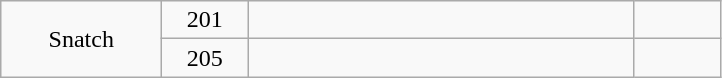<table class = "wikitable" style="text-align:center;">
<tr>
<td rowspan=2 width=100>Snatch</td>
<td width=50>201</td>
<td width=250 align=left></td>
<td width=50></td>
</tr>
<tr>
<td>205</td>
<td align=left></td>
<td></td>
</tr>
</table>
